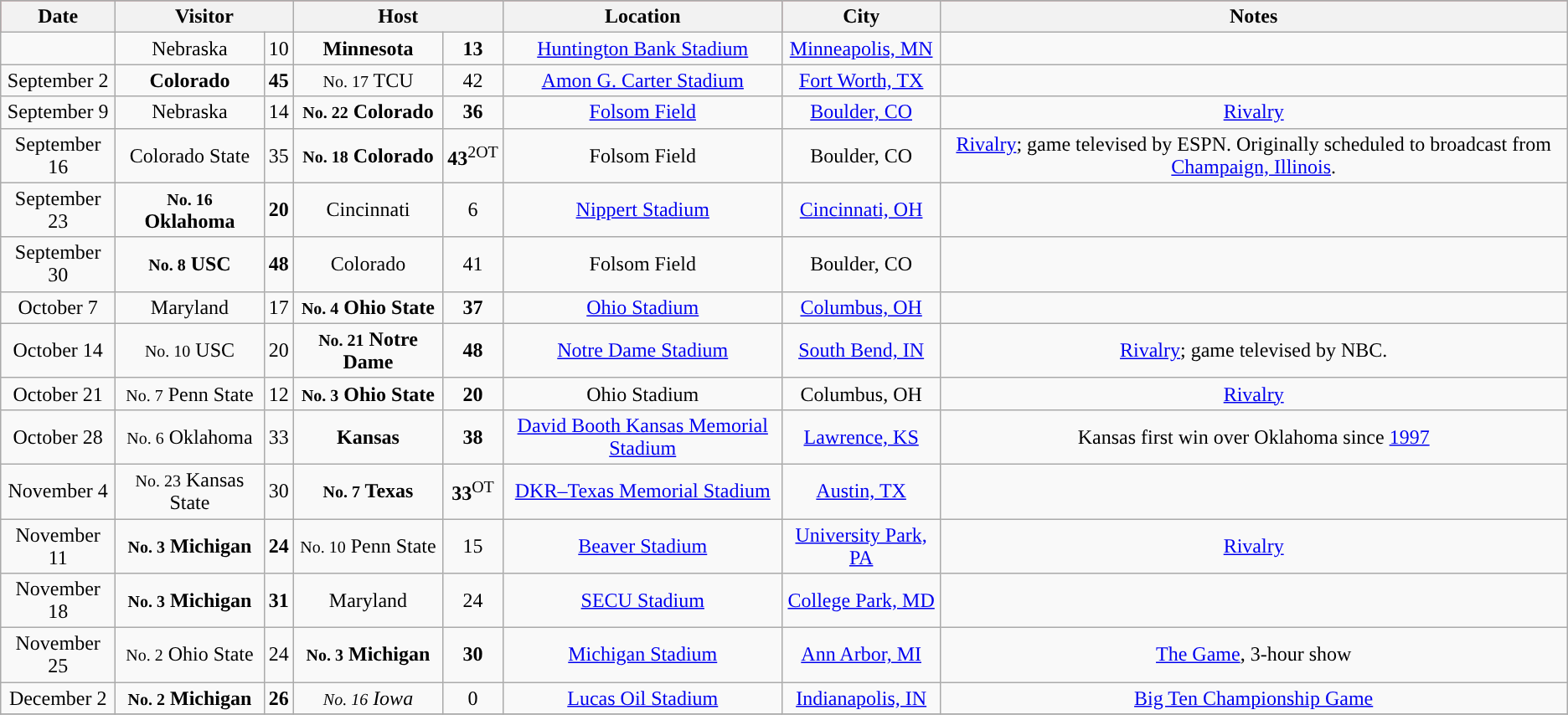<table class="wikitable" style="text-align:center">
<tr style="background:#A32638;"|>
<th>Date</th>
<th colspan=2>Visitor</th>
<th colspan=2>Host</th>
<th>Location</th>
<th>City</th>
<th>Notes</th>
</tr>
<tr>
<td></td>
<td>Nebraska</td>
<td>10</td>
<td><strong>Minnesota</strong></td>
<td><strong>13</strong></td>
<td><a href='#'>Huntington Bank Stadium</a></td>
<td><a href='#'>Minneapolis, MN</a></td>
<td></td>
</tr>
<tr>
<td>September 2</td>
<td><strong>Colorado</strong></td>
<td><strong>45</strong></td>
<td><small> No. 17</small> TCU</td>
<td>42</td>
<td><a href='#'>Amon G. Carter Stadium</a></td>
<td><a href='#'>Fort Worth, TX</a></td>
<td></td>
</tr>
<tr>
<td>September 9</td>
<td>Nebraska</td>
<td>14</td>
<td><strong><small> No. 22</small> Colorado</strong></td>
<td><strong>36</strong></td>
<td><a href='#'>Folsom Field</a></td>
<td><a href='#'>Boulder, CO</a></td>
<td><a href='#'>Rivalry</a></td>
</tr>
<tr>
<td>September 16</td>
<td>Colorado State</td>
<td>35</td>
<td><strong><small>No. 18</small> Colorado</strong></td>
<td><strong>43</strong><sup>2OT</sup></td>
<td>Folsom Field</td>
<td>Boulder, CO</td>
<td><a href='#'>Rivalry</a>; game televised by ESPN. Originally scheduled to broadcast from <a href='#'>Champaign, Illinois</a>.</td>
</tr>
<tr>
<td>September 23</td>
<td><strong><small>No. 16</small> Oklahoma</strong></td>
<td><strong>20</strong></td>
<td>Cincinnati</td>
<td>6</td>
<td><a href='#'>Nippert Stadium</a></td>
<td><a href='#'>Cincinnati, OH</a></td>
<td></td>
</tr>
<tr>
<td>September 30</td>
<td><strong><small>No. 8</small> USC</strong></td>
<td><strong>48</strong></td>
<td>Colorado</td>
<td>41</td>
<td>Folsom Field</td>
<td>Boulder, CO</td>
<td></td>
</tr>
<tr>
<td>October 7</td>
<td>Maryland</td>
<td>17</td>
<td><strong><small>No. 4</small> Ohio State</strong></td>
<td><strong>37</strong></td>
<td><a href='#'>Ohio Stadium</a></td>
<td><a href='#'>Columbus, OH</a></td>
<td></td>
</tr>
<tr>
<td>October 14</td>
<td><small>No. 10</small> USC</td>
<td>20</td>
<td><strong><small>No. 21</small> Notre Dame</strong></td>
<td><strong>48</strong></td>
<td><a href='#'>Notre Dame Stadium</a></td>
<td><a href='#'>South Bend, IN</a></td>
<td><a href='#'>Rivalry</a>; game televised by NBC.</td>
</tr>
<tr>
<td>October 21</td>
<td><small>No. 7</small> Penn State</td>
<td>12</td>
<td><strong><small>No. 3</small> Ohio State</strong></td>
<td><strong>20</strong></td>
<td>Ohio Stadium</td>
<td>Columbus, OH</td>
<td><a href='#'>Rivalry</a></td>
</tr>
<tr>
<td>October 28</td>
<td><small>No. 6</small> Oklahoma</td>
<td>33</td>
<td><strong>Kansas</strong></td>
<td><strong>38</strong></td>
<td><a href='#'>David Booth Kansas Memorial Stadium</a></td>
<td><a href='#'>Lawrence, KS</a></td>
<td>Kansas first win over Oklahoma since <a href='#'>1997</a></td>
</tr>
<tr>
<td>November 4</td>
<td><small>No. 23</small> Kansas State</td>
<td>30</td>
<td><strong><small>No. 7</small> Texas</strong></td>
<td><strong>33</strong><sup>OT</sup></td>
<td><a href='#'>DKR–Texas Memorial Stadium</a></td>
<td><a href='#'>Austin, TX</a></td>
<td></td>
</tr>
<tr>
<td>November 11</td>
<td><strong><small>No. 3</small> Michigan</strong></td>
<td><strong>24</strong></td>
<td><small>No. 10</small> Penn State</td>
<td>15</td>
<td><a href='#'>Beaver Stadium</a></td>
<td><a href='#'>University Park, PA</a></td>
<td><a href='#'>Rivalry</a></td>
</tr>
<tr>
<td>November 18</td>
<td><strong><small>No. 3</small> Michigan</strong></td>
<td><strong>31</strong></td>
<td>Maryland</td>
<td>24</td>
<td><a href='#'>SECU Stadium</a></td>
<td><a href='#'>College Park, MD</a></td>
<td></td>
</tr>
<tr>
<td>November 25</td>
<td><small>No. 2</small> Ohio State</td>
<td>24</td>
<td><strong><small>No. 3</small> Michigan</strong></td>
<td><strong>30</strong></td>
<td><a href='#'>Michigan Stadium</a></td>
<td><a href='#'>Ann Arbor, MI</a></td>
<td><a href='#'>The Game</a>, 3-hour show</td>
</tr>
<tr>
<td>December 2</td>
<td><strong><small>No. 2</small> Michigan</strong></td>
<td><strong>26</strong></td>
<td><em><small>No. 16</small> Iowa</em></td>
<td>0</td>
<td><a href='#'>Lucas Oil Stadium</a></td>
<td><a href='#'>Indianapolis, IN</a></td>
<td><a href='#'>Big Ten Championship Game</a></td>
</tr>
<tr>
</tr>
</table>
